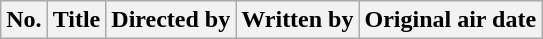<table class="wikitable plainrowheaders" style="background:#fff;">
<tr>
<th style="background:#;">No.</th>
<th style="background:#;">Title</th>
<th style="background:#;">Directed by</th>
<th style="background:#;">Written by</th>
<th style="background:#;">Original air date<br>











</th>
</tr>
</table>
